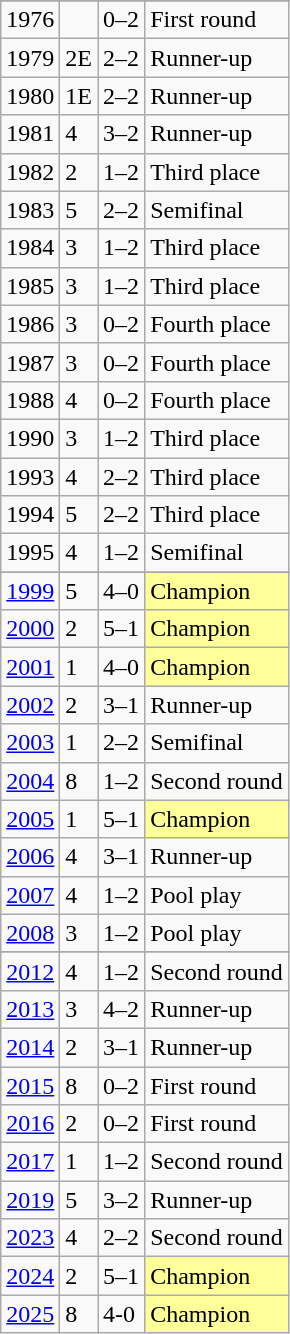<table class="wikitable collapsible collapsed">
<tr>
</tr>
<tr>
</tr>
<tr>
<td>1976</td>
<td></td>
<td>0–2</td>
<td>First round</td>
</tr>
<tr>
<td>1979</td>
<td>2E</td>
<td>2–2</td>
<td>Runner-up</td>
</tr>
<tr>
<td>1980</td>
<td>1E</td>
<td>2–2</td>
<td>Runner-up</td>
</tr>
<tr>
<td>1981</td>
<td>4</td>
<td>3–2</td>
<td>Runner-up</td>
</tr>
<tr>
<td>1982</td>
<td>2</td>
<td>1–2</td>
<td>Third place</td>
</tr>
<tr>
<td>1983</td>
<td>5</td>
<td>2–2</td>
<td>Semifinal</td>
</tr>
<tr>
<td>1984</td>
<td>3</td>
<td>1–2</td>
<td>Third place</td>
</tr>
<tr>
<td>1985</td>
<td>3</td>
<td>1–2</td>
<td>Third place</td>
</tr>
<tr>
<td>1986</td>
<td>3</td>
<td>0–2</td>
<td>Fourth place</td>
</tr>
<tr>
<td>1987</td>
<td>3</td>
<td>0–2</td>
<td>Fourth place</td>
</tr>
<tr>
<td>1988</td>
<td>4</td>
<td>0–2</td>
<td>Fourth place</td>
</tr>
<tr>
<td>1990</td>
<td>3</td>
<td>1–2</td>
<td>Third place</td>
</tr>
<tr>
<td>1993</td>
<td>4</td>
<td>2–2</td>
<td>Third place</td>
</tr>
<tr>
<td>1994</td>
<td>5</td>
<td>2–2</td>
<td>Third place</td>
</tr>
<tr>
<td>1995</td>
<td>4</td>
<td>1–2</td>
<td>Semifinal</td>
</tr>
<tr>
</tr>
<tr>
<td><a href='#'>1999</a></td>
<td>5</td>
<td>4–0</td>
<td bgcolor=ffff99>Champion</td>
</tr>
<tr>
<td><a href='#'>2000</a></td>
<td>2</td>
<td>5–1</td>
<td bgcolor=ffff99>Champion</td>
</tr>
<tr>
<td><a href='#'>2001</a></td>
<td>1</td>
<td>4–0</td>
<td bgcolor=ffff99>Champion</td>
</tr>
<tr>
<td><a href='#'>2002</a></td>
<td>2</td>
<td>3–1</td>
<td>Runner-up</td>
</tr>
<tr>
<td><a href='#'>2003</a></td>
<td>1</td>
<td>2–2</td>
<td>Semifinal</td>
</tr>
<tr>
<td><a href='#'>2004</a></td>
<td>8</td>
<td>1–2</td>
<td>Second round</td>
</tr>
<tr>
<td><a href='#'>2005</a></td>
<td>1</td>
<td>5–1</td>
<td bgcolor=ffff99>Champion</td>
</tr>
<tr>
<td><a href='#'>2006</a></td>
<td>4</td>
<td>3–1</td>
<td>Runner-up</td>
</tr>
<tr>
<td><a href='#'>2007</a></td>
<td>4</td>
<td>1–2</td>
<td>Pool play</td>
</tr>
<tr>
<td><a href='#'>2008</a></td>
<td>3</td>
<td>1–2</td>
<td>Pool play</td>
</tr>
<tr>
</tr>
<tr>
<td><a href='#'>2012</a></td>
<td>4</td>
<td>1–2</td>
<td>Second round</td>
</tr>
<tr>
<td><a href='#'>2013</a></td>
<td>3</td>
<td>4–2</td>
<td>Runner-up</td>
</tr>
<tr>
<td><a href='#'>2014</a></td>
<td>2</td>
<td>3–1</td>
<td>Runner-up</td>
</tr>
<tr>
<td><a href='#'>2015</a></td>
<td>8</td>
<td>0–2</td>
<td>First round</td>
</tr>
<tr>
<td><a href='#'>2016</a></td>
<td>2</td>
<td>0–2</td>
<td>First round</td>
</tr>
<tr>
<td><a href='#'>2017</a></td>
<td>1</td>
<td>1–2</td>
<td>Second round</td>
</tr>
<tr>
<td><a href='#'>2019</a></td>
<td>5</td>
<td>3–2</td>
<td>Runner-up</td>
</tr>
<tr>
<td><a href='#'>2023</a></td>
<td>4</td>
<td>2–2</td>
<td>Second round</td>
</tr>
<tr>
<td><a href='#'>2024</a></td>
<td>2</td>
<td>5–1</td>
<td bgcolor=ffff99>Champion</td>
</tr>
<tr>
<td><a href='#'>2025</a></td>
<td>8</td>
<td>4-0</td>
<td bgcolor=ffff99>Champion</td>
</tr>
</table>
